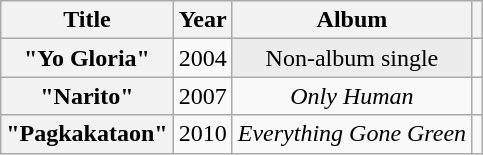<table class="wikitable plainrowheaders" style="text-align:center;">
<tr>
<th scope="col">Title</th>
<th scope="col">Year</th>
<th scope="col">Album</th>
<th scope="col"></th>
</tr>
<tr>
<th scope="row">"Yo Gloria"<br></th>
<td>2004</td>
<td style="background:#ECECEC;">Non-album single</td>
<td></td>
</tr>
<tr>
<th scope="row">"Narito"<br></th>
<td>2007</td>
<td><em>Only Human</em></td>
<td></td>
</tr>
<tr>
<th scope="row">"Pagkakataon"<br></th>
<td>2010</td>
<td><em>Everything Gone Green</em></td>
<td></td>
</tr>
</table>
